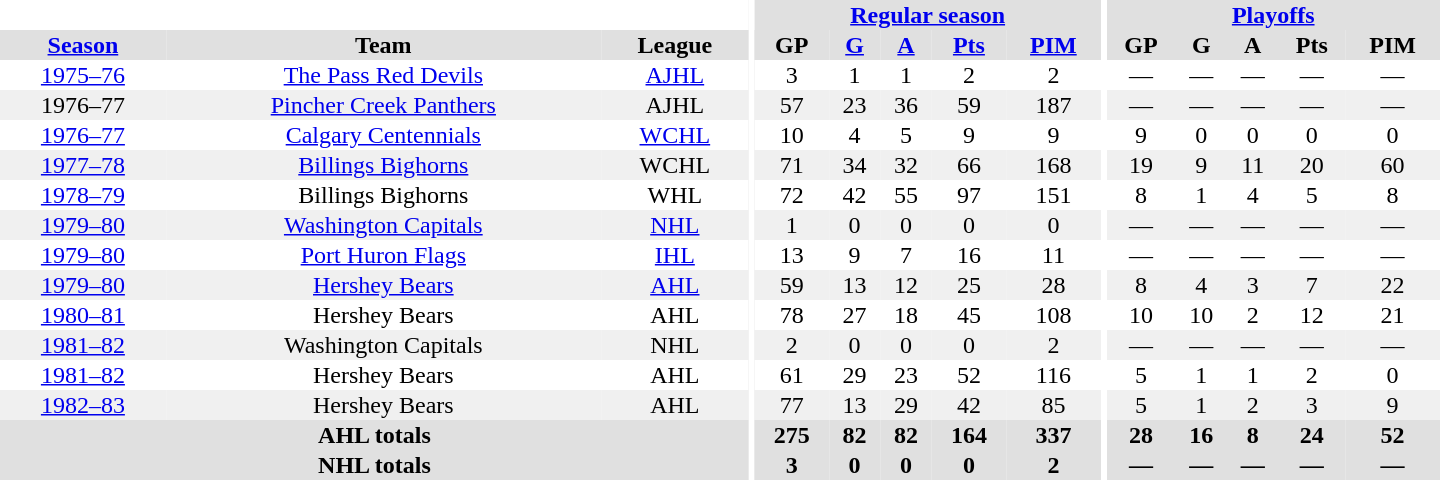<table border="0" cellpadding="1" cellspacing="0" style="text-align:center; width:60em">
<tr bgcolor="#e0e0e0">
<th colspan="3" bgcolor="#ffffff"></th>
<th rowspan="100" bgcolor="#ffffff"></th>
<th colspan="5"><a href='#'>Regular season</a></th>
<th rowspan="100" bgcolor="#ffffff"></th>
<th colspan="5"><a href='#'>Playoffs</a></th>
</tr>
<tr bgcolor="#e0e0e0">
<th><a href='#'>Season</a></th>
<th>Team</th>
<th>League</th>
<th>GP</th>
<th><a href='#'>G</a></th>
<th><a href='#'>A</a></th>
<th><a href='#'>Pts</a></th>
<th><a href='#'>PIM</a></th>
<th>GP</th>
<th>G</th>
<th>A</th>
<th>Pts</th>
<th>PIM</th>
</tr>
<tr>
<td><a href='#'>1975–76</a></td>
<td><a href='#'>The Pass Red Devils</a></td>
<td><a href='#'>AJHL</a></td>
<td>3</td>
<td>1</td>
<td>1</td>
<td>2</td>
<td>2</td>
<td>—</td>
<td>—</td>
<td>—</td>
<td>—</td>
<td>—</td>
</tr>
<tr bgcolor="#f0f0f0">
<td>1976–77</td>
<td><a href='#'>Pincher Creek Panthers</a></td>
<td>AJHL</td>
<td>57</td>
<td>23</td>
<td>36</td>
<td>59</td>
<td>187</td>
<td>—</td>
<td>—</td>
<td>—</td>
<td>—</td>
<td>—</td>
</tr>
<tr>
<td><a href='#'>1976–77</a></td>
<td><a href='#'>Calgary Centennials</a></td>
<td><a href='#'>WCHL</a></td>
<td>10</td>
<td>4</td>
<td>5</td>
<td>9</td>
<td>9</td>
<td>9</td>
<td>0</td>
<td>0</td>
<td>0</td>
<td>0</td>
</tr>
<tr bgcolor="#f0f0f0">
<td><a href='#'>1977–78</a></td>
<td><a href='#'>Billings Bighorns</a></td>
<td>WCHL</td>
<td>71</td>
<td>34</td>
<td>32</td>
<td>66</td>
<td>168</td>
<td>19</td>
<td>9</td>
<td>11</td>
<td>20</td>
<td>60</td>
</tr>
<tr>
<td><a href='#'>1978–79</a></td>
<td>Billings Bighorns</td>
<td>WHL</td>
<td>72</td>
<td>42</td>
<td>55</td>
<td>97</td>
<td>151</td>
<td>8</td>
<td>1</td>
<td>4</td>
<td>5</td>
<td>8</td>
</tr>
<tr bgcolor="#f0f0f0">
<td><a href='#'>1979–80</a></td>
<td><a href='#'>Washington Capitals</a></td>
<td><a href='#'>NHL</a></td>
<td>1</td>
<td>0</td>
<td>0</td>
<td>0</td>
<td>0</td>
<td>—</td>
<td>—</td>
<td>—</td>
<td>—</td>
<td>—</td>
</tr>
<tr>
<td><a href='#'>1979–80</a></td>
<td><a href='#'>Port Huron Flags</a></td>
<td><a href='#'>IHL</a></td>
<td>13</td>
<td>9</td>
<td>7</td>
<td>16</td>
<td>11</td>
<td>—</td>
<td>—</td>
<td>—</td>
<td>—</td>
<td>—</td>
</tr>
<tr bgcolor="#f0f0f0">
<td><a href='#'>1979–80</a></td>
<td><a href='#'>Hershey Bears</a></td>
<td><a href='#'>AHL</a></td>
<td>59</td>
<td>13</td>
<td>12</td>
<td>25</td>
<td>28</td>
<td>8</td>
<td>4</td>
<td>3</td>
<td>7</td>
<td>22</td>
</tr>
<tr>
<td><a href='#'>1980–81</a></td>
<td>Hershey Bears</td>
<td>AHL</td>
<td>78</td>
<td>27</td>
<td>18</td>
<td>45</td>
<td>108</td>
<td>10</td>
<td>10</td>
<td>2</td>
<td>12</td>
<td>21</td>
</tr>
<tr bgcolor="#f0f0f0">
<td><a href='#'>1981–82</a></td>
<td>Washington Capitals</td>
<td>NHL</td>
<td>2</td>
<td>0</td>
<td>0</td>
<td>0</td>
<td>2</td>
<td>—</td>
<td>—</td>
<td>—</td>
<td>—</td>
<td>—</td>
</tr>
<tr>
<td><a href='#'>1981–82</a></td>
<td>Hershey Bears</td>
<td>AHL</td>
<td>61</td>
<td>29</td>
<td>23</td>
<td>52</td>
<td>116</td>
<td>5</td>
<td>1</td>
<td>1</td>
<td>2</td>
<td>0</td>
</tr>
<tr bgcolor="#f0f0f0">
<td><a href='#'>1982–83</a></td>
<td>Hershey Bears</td>
<td>AHL</td>
<td>77</td>
<td>13</td>
<td>29</td>
<td>42</td>
<td>85</td>
<td>5</td>
<td>1</td>
<td>2</td>
<td>3</td>
<td>9</td>
</tr>
<tr bgcolor="#e0e0e0">
<th colspan="3">AHL totals</th>
<th>275</th>
<th>82</th>
<th>82</th>
<th>164</th>
<th>337</th>
<th>28</th>
<th>16</th>
<th>8</th>
<th>24</th>
<th>52</th>
</tr>
<tr bgcolor="#e0e0e0">
<th colspan="3">NHL totals</th>
<th>3</th>
<th>0</th>
<th>0</th>
<th>0</th>
<th>2</th>
<th>—</th>
<th>—</th>
<th>—</th>
<th>—</th>
<th>—</th>
</tr>
</table>
